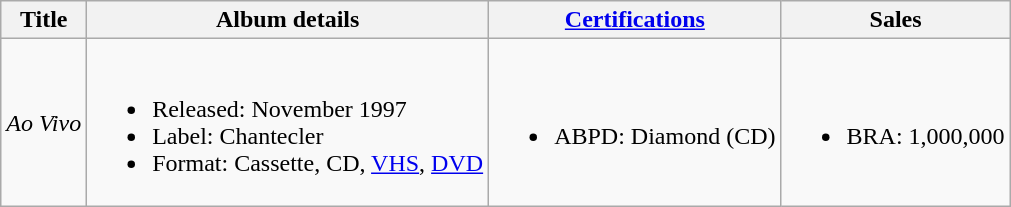<table class="wikitable">
<tr>
<th>Title</th>
<th>Album details</th>
<th><a href='#'>Certifications</a></th>
<th>Sales</th>
</tr>
<tr>
<td><em>Ao Vivo</em></td>
<td><br><ul><li>Released: November 1997</li><li>Label: Chantecler</li><li>Format: Cassette, CD, <a href='#'>VHS</a>, <a href='#'>DVD</a></li></ul></td>
<td><br><ul><li>ABPD: Diamond (CD)</li></ul></td>
<td><br><ul><li>BRA: 1,000,000</li></ul></td>
</tr>
</table>
